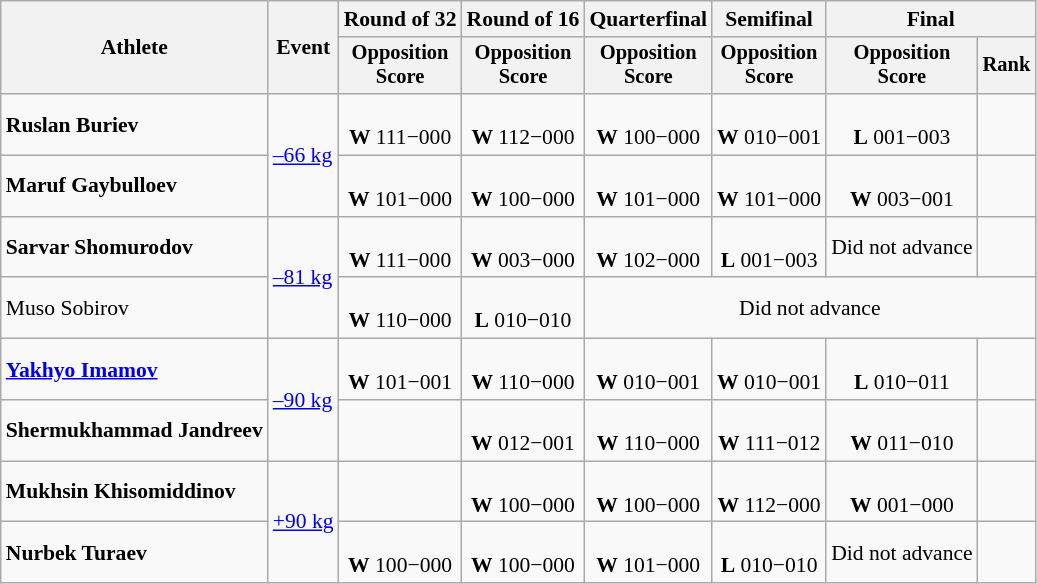<table class=wikitable style=font-size:90%;text-align:center>
<tr>
<th rowspan=2>Athlete</th>
<th rowspan=2>Event</th>
<th>Round of 32</th>
<th>Round of 16</th>
<th>Quarterfinal</th>
<th>Semifinal</th>
<th colspan=2>Final</th>
</tr>
<tr style=font-size:95%>
<th>Opposition<br>Score</th>
<th>Opposition<br>Score</th>
<th>Opposition<br>Score</th>
<th>Opposition<br>Score</th>
<th>Opposition<br>Score</th>
<th>Rank</th>
</tr>
<tr>
<td align=left><strong>Ruslan Buriev</strong></td>
<td align=left rowspan=2><a href='#'>–66 kg</a></td>
<td><br><strong>W</strong> 111−000</td>
<td><br><strong>W</strong> 112−000</td>
<td><br><strong>W</strong> 100−000</td>
<td><br><strong>W</strong> 010−001</td>
<td><br><strong>L</strong> 001−003</td>
<td></td>
</tr>
<tr>
<td align=left><strong>Maruf Gaybulloev</strong></td>
<td><br><strong>W</strong> 101−000</td>
<td><br><strong>W</strong> 100−000</td>
<td><br><strong>W</strong> 101−000</td>
<td><br><strong>W</strong> 101−000</td>
<td><br><strong>W</strong> 003−001</td>
<td></td>
</tr>
<tr>
<td align=left><strong>Sarvar Shomurodov</strong></td>
<td align=left rowspan=2><a href='#'>–81 kg</a></td>
<td><br><strong>W</strong> 111−000</td>
<td><br><strong>W</strong> 003−000</td>
<td><br><strong>W</strong> 102−000</td>
<td><br><strong>L</strong> 001−003</td>
<td>Did not advance</td>
<td></td>
</tr>
<tr>
<td align=left>Muso Sobirov</td>
<td><br><strong>W</strong> 110−000</td>
<td><br><strong>L</strong> 010−010</td>
<td colspan=4>Did not advance</td>
</tr>
<tr>
<td align=left><strong><a href='#'>Yakhyo Imamov</a></strong></td>
<td align=left rowspan=2><a href='#'>–90 kg</a></td>
<td><br><strong>W</strong> 101−001</td>
<td><br><strong>W</strong> 110−000</td>
<td><br><strong>W</strong> 010−001</td>
<td><br><strong>W</strong> 010−001</td>
<td><br><strong>L</strong> 010−011</td>
<td></td>
</tr>
<tr>
<td align=left><strong>Shermukhammad Jandreev</strong></td>
<td></td>
<td><br><strong>W</strong> 012−001</td>
<td><br><strong>W</strong> 110−000</td>
<td><br><strong>W</strong> 111−012</td>
<td><br><strong>W</strong> 011−010</td>
<td></td>
</tr>
<tr>
<td align=left><strong>Mukhsin Khisomiddinov</strong></td>
<td align=left rowspan=2><a href='#'>+90 kg</a></td>
<td></td>
<td><br><strong>W</strong> 100−000</td>
<td><br><strong>W</strong> 100−000</td>
<td><br><strong>W</strong> 112−000</td>
<td><br><strong>W</strong> 001−000</td>
<td></td>
</tr>
<tr>
<td align=left><strong>Nurbek Turaev</strong></td>
<td><br><strong>W</strong> 100−000</td>
<td><br><strong>W</strong> 100−000</td>
<td><br><strong>W</strong> 101−000</td>
<td><br><strong>L</strong> 010−010</td>
<td>Did not advance</td>
<td></td>
</tr>
</table>
